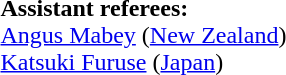<table width=100% style="font-size: 100%">
<tr>
<td><br>
<br><strong>Assistant referees:</strong>
<br><a href='#'>Angus Mabey</a> (<a href='#'>New Zealand</a>)
<br><a href='#'>Katsuki Furuse</a> (<a href='#'>Japan</a>)</td>
</tr>
</table>
